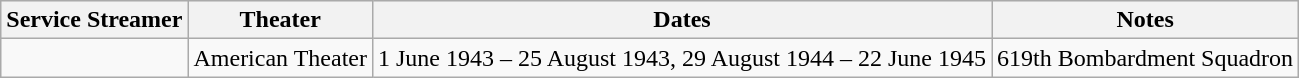<table class="wikitable">
<tr style="background:#efefef;">
<th>Service Streamer</th>
<th>Theater</th>
<th>Dates</th>
<th>Notes</th>
</tr>
<tr>
<td></td>
<td>American Theater</td>
<td>1 June 1943 – 25 August 1943, 29 August 1944 – 22 June 1945</td>
<td>619th Bombardment Squadron</td>
</tr>
</table>
